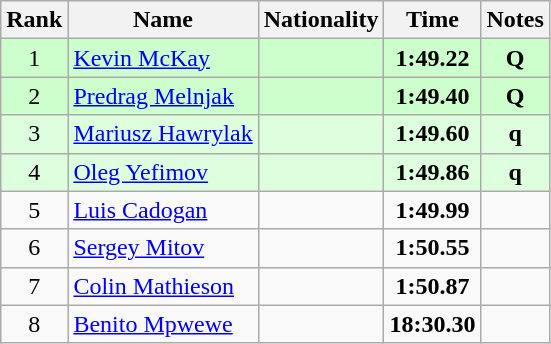<table class="wikitable sortable" style="text-align:center">
<tr>
<th>Rank</th>
<th>Name</th>
<th>Nationality</th>
<th>Time</th>
<th>Notes</th>
</tr>
<tr bgcolor=ccffcc>
<td>1</td>
<td align=left><a href='#'>Kevin McKay</a></td>
<td align=left></td>
<td><strong>1:49.22</strong></td>
<td><strong>Q</strong></td>
</tr>
<tr bgcolor=ccffcc>
<td>2</td>
<td align=left><a href='#'>Predrag Melnjak</a></td>
<td align=left></td>
<td><strong>1:49.40</strong></td>
<td><strong>Q</strong></td>
</tr>
<tr bgcolor=ddffdd>
<td>3</td>
<td align=left><a href='#'>Mariusz Hawrylak</a></td>
<td align=left></td>
<td><strong>1:49.60</strong></td>
<td><strong>q</strong></td>
</tr>
<tr bgcolor=ddffdd>
<td>4</td>
<td align=left><a href='#'>Oleg Yefimov</a></td>
<td align=left></td>
<td><strong>1:49.86</strong></td>
<td><strong>q</strong></td>
</tr>
<tr>
<td>5</td>
<td align=left><a href='#'>Luis Cadogan</a></td>
<td align=left></td>
<td><strong>1:49.99</strong></td>
<td></td>
</tr>
<tr>
<td>6</td>
<td align=left><a href='#'>Sergey Mitov</a></td>
<td align=left></td>
<td><strong>1:50.55</strong></td>
<td></td>
</tr>
<tr>
<td>7</td>
<td align=left><a href='#'>Colin Mathieson</a></td>
<td align=left></td>
<td><strong>1:50.87</strong></td>
<td></td>
</tr>
<tr>
<td>8</td>
<td align=left><a href='#'>Benito Mpwewe</a></td>
<td align=left></td>
<td><strong>18:30.30</strong></td>
<td></td>
</tr>
</table>
